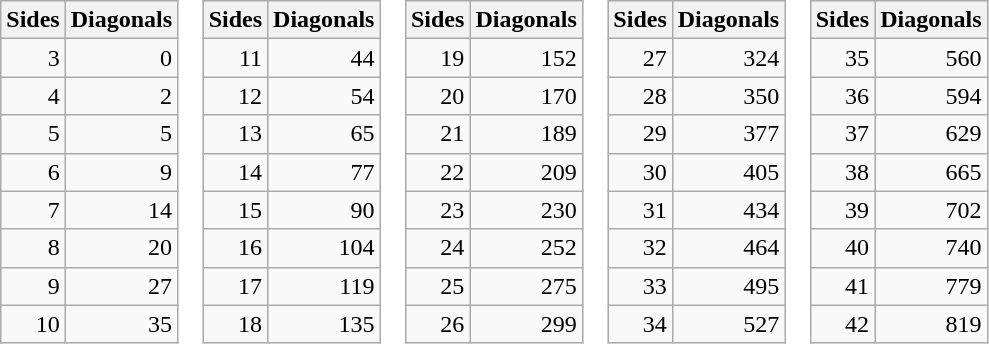<table rules="none" border="0" cellspacing="4" cellpadding="0" style="background:transparent;text-align:right">
<tr valign="top">
<td><br><table class="wikitable">
<tr>
<th>Sides</th>
<th>Diagonals</th>
</tr>
<tr>
<td>3</td>
<td>0</td>
</tr>
<tr>
<td>4</td>
<td>2</td>
</tr>
<tr>
<td>5</td>
<td>5</td>
</tr>
<tr>
<td>6</td>
<td>9</td>
</tr>
<tr>
<td>7</td>
<td>14</td>
</tr>
<tr>
<td>8</td>
<td>20</td>
</tr>
<tr>
<td>9</td>
<td>27</td>
</tr>
<tr>
<td>10</td>
<td>35</td>
</tr>
</table>
</td>
<td><br><table class="wikitable">
<tr>
<th>Sides</th>
<th>Diagonals</th>
</tr>
<tr>
<td>11</td>
<td>44</td>
</tr>
<tr>
<td>12</td>
<td>54</td>
</tr>
<tr>
<td>13</td>
<td>65</td>
</tr>
<tr>
<td>14</td>
<td>77</td>
</tr>
<tr>
<td>15</td>
<td>90</td>
</tr>
<tr>
<td>16</td>
<td>104</td>
</tr>
<tr>
<td>17</td>
<td>119</td>
</tr>
<tr>
<td>18</td>
<td>135</td>
</tr>
</table>
</td>
<td><br><table class="wikitable">
<tr>
<th>Sides</th>
<th>Diagonals</th>
</tr>
<tr>
<td>19</td>
<td>152</td>
</tr>
<tr>
<td>20</td>
<td>170</td>
</tr>
<tr>
<td>21</td>
<td>189</td>
</tr>
<tr>
<td>22</td>
<td>209</td>
</tr>
<tr>
<td>23</td>
<td>230</td>
</tr>
<tr>
<td>24</td>
<td>252</td>
</tr>
<tr>
<td>25</td>
<td>275</td>
</tr>
<tr>
<td>26</td>
<td>299</td>
</tr>
</table>
</td>
<td><br><table class="wikitable">
<tr>
<th>Sides</th>
<th>Diagonals</th>
</tr>
<tr>
<td>27</td>
<td>324</td>
</tr>
<tr>
<td>28</td>
<td>350</td>
</tr>
<tr>
<td>29</td>
<td>377</td>
</tr>
<tr>
<td>30</td>
<td>405</td>
</tr>
<tr>
<td>31</td>
<td>434</td>
</tr>
<tr>
<td>32</td>
<td>464</td>
</tr>
<tr>
<td>33</td>
<td>495</td>
</tr>
<tr>
<td>34</td>
<td>527</td>
</tr>
</table>
</td>
<td><br><table class="wikitable">
<tr>
<th>Sides</th>
<th>Diagonals</th>
</tr>
<tr>
<td>35</td>
<td>560</td>
</tr>
<tr>
<td>36</td>
<td>594</td>
</tr>
<tr>
<td>37</td>
<td>629</td>
</tr>
<tr>
<td>38</td>
<td>665</td>
</tr>
<tr>
<td>39</td>
<td>702</td>
</tr>
<tr>
<td>40</td>
<td>740</td>
</tr>
<tr>
<td>41</td>
<td>779</td>
</tr>
<tr>
<td>42</td>
<td>819</td>
</tr>
</table>
</td>
</tr>
</table>
